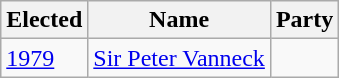<table class="wikitable">
<tr>
<th>Elected</th>
<th>Name</th>
<th colspan=2>Party</th>
</tr>
<tr>
<td><a href='#'>1979</a></td>
<td><a href='#'>Sir Peter Vanneck</a></td>
<td></td>
</tr>
</table>
